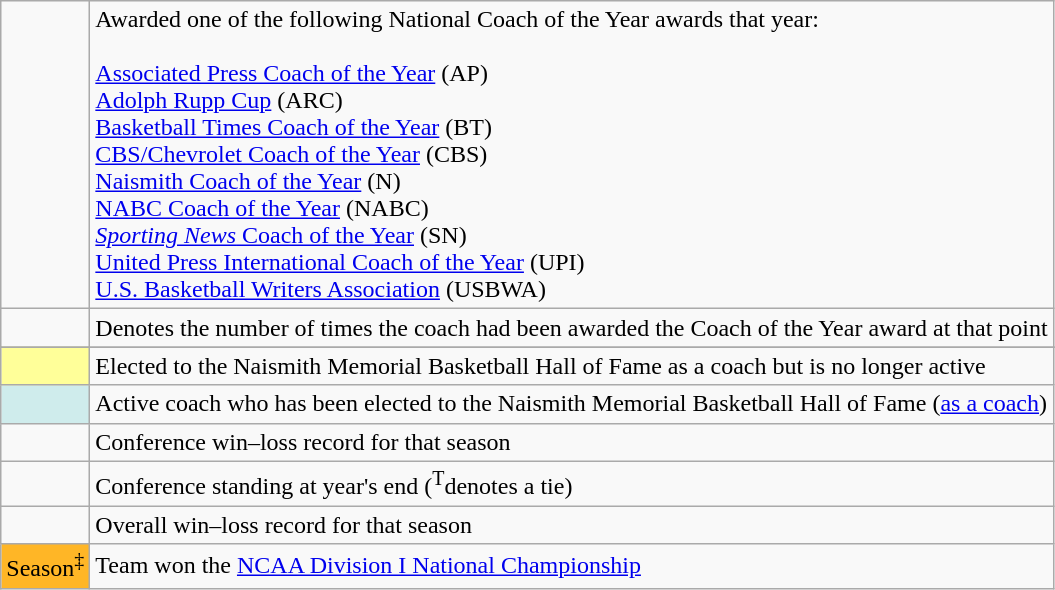<table class="wikitable">
<tr>
<td></td>
<td>Awarded one of the following National Coach of the Year awards that year:<br><br><a href='#'>Associated Press Coach of the Year</a> (AP)<br>
<a href='#'>Adolph Rupp Cup</a> (ARC)<br>
<a href='#'>Basketball Times Coach of the Year</a> (BT)<br>
<a href='#'>CBS/Chevrolet Coach of the Year</a> (CBS)<br>
<a href='#'>Naismith Coach of the Year</a> (N)<br>
<a href='#'>NABC Coach of the Year</a> (NABC)<br>
<a href='#'><em>Sporting News</em> Coach of the Year</a> (SN)<br>
<a href='#'>United Press International Coach of the Year</a> (UPI)<br>
<a href='#'>U.S. Basketball Writers Association</a> (USBWA)</td>
</tr>
<tr>
<td></td>
<td>Denotes the number of times the coach had been awarded the Coach of the Year award at that point</td>
</tr>
<tr>
</tr>
<tr>
<td style="background-color:#FFFF99; width:3em"></td>
<td>Elected to the Naismith Memorial Basketball Hall of Fame as a coach but is no longer active</td>
</tr>
<tr>
<td style="background-color:#CFECEC; width:3em"></td>
<td>Active coach who has been elected to the Naismith Memorial Basketball Hall of Fame (<a href='#'>as a coach</a>)</td>
</tr>
<tr>
<td></td>
<td>Conference win–loss record for that season</td>
</tr>
<tr>
<td></td>
<td>Conference standing at year's end (<sup>T</sup>denotes a tie)</td>
</tr>
<tr>
<td></td>
<td>Overall win–loss record for that season</td>
</tr>
<tr>
<td style="background-color:#ffb626; width:3em">Season<sup>‡</sup></td>
<td>Team won the <a href='#'>NCAA Division I National Championship</a></td>
</tr>
</table>
